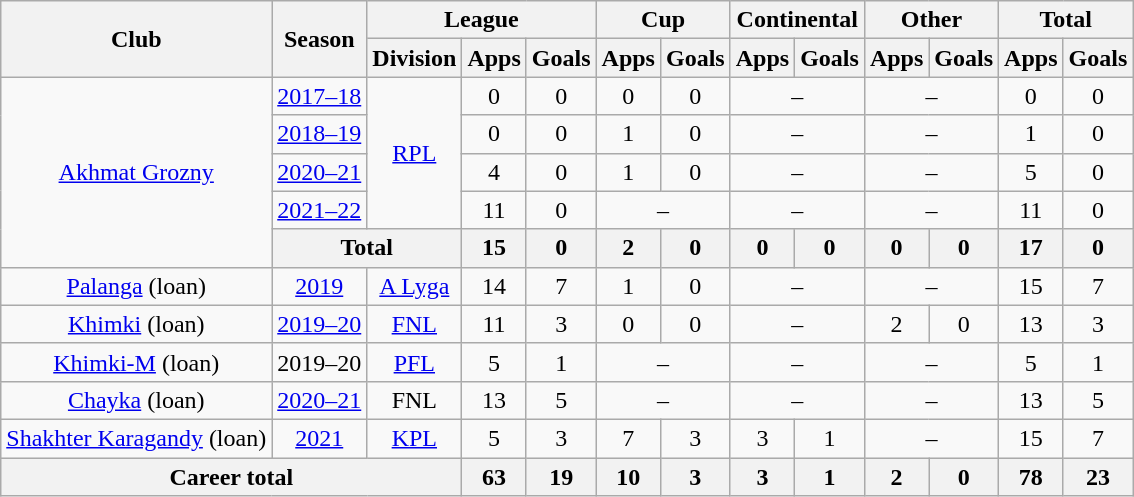<table class="wikitable" style="text-align: center;">
<tr>
<th rowspan=2>Club</th>
<th rowspan=2>Season</th>
<th colspan=3>League</th>
<th colspan=2>Cup</th>
<th colspan=2>Continental</th>
<th colspan=2>Other</th>
<th colspan=2>Total</th>
</tr>
<tr>
<th>Division</th>
<th>Apps</th>
<th>Goals</th>
<th>Apps</th>
<th>Goals</th>
<th>Apps</th>
<th>Goals</th>
<th>Apps</th>
<th>Goals</th>
<th>Apps</th>
<th>Goals</th>
</tr>
<tr>
<td rowspan="5"><a href='#'>Akhmat Grozny</a></td>
<td><a href='#'>2017–18</a></td>
<td rowspan="4"><a href='#'>RPL</a></td>
<td>0</td>
<td>0</td>
<td>0</td>
<td>0</td>
<td colspan=2>–</td>
<td colspan=2>–</td>
<td>0</td>
<td>0</td>
</tr>
<tr>
<td><a href='#'>2018–19</a></td>
<td>0</td>
<td>0</td>
<td>1</td>
<td>0</td>
<td colspan=2>–</td>
<td colspan=2>–</td>
<td>1</td>
<td>0</td>
</tr>
<tr>
<td><a href='#'>2020–21</a></td>
<td>4</td>
<td>0</td>
<td>1</td>
<td>0</td>
<td colspan=2>–</td>
<td colspan=2>–</td>
<td>5</td>
<td>0</td>
</tr>
<tr>
<td><a href='#'>2021–22</a></td>
<td>11</td>
<td>0</td>
<td colspan=2>–</td>
<td colspan=2>–</td>
<td colspan=2>–</td>
<td>11</td>
<td>0</td>
</tr>
<tr>
<th colspan=2>Total</th>
<th>15</th>
<th>0</th>
<th>2</th>
<th>0</th>
<th>0</th>
<th>0</th>
<th>0</th>
<th>0</th>
<th>17</th>
<th>0</th>
</tr>
<tr>
<td><a href='#'>Palanga</a> (loan)</td>
<td><a href='#'>2019</a></td>
<td><a href='#'>A Lyga</a></td>
<td>14</td>
<td>7</td>
<td>1</td>
<td>0</td>
<td colspan=2>–</td>
<td colspan=2>–</td>
<td>15</td>
<td>7</td>
</tr>
<tr>
<td><a href='#'>Khimki</a> (loan)</td>
<td><a href='#'>2019–20</a></td>
<td><a href='#'>FNL</a></td>
<td>11</td>
<td>3</td>
<td>0</td>
<td>0</td>
<td colspan=2>–</td>
<td>2</td>
<td>0</td>
<td>13</td>
<td>3</td>
</tr>
<tr>
<td><a href='#'>Khimki-M</a> (loan)</td>
<td>2019–20</td>
<td><a href='#'>PFL</a></td>
<td>5</td>
<td>1</td>
<td colspan=2>–</td>
<td colspan=2>–</td>
<td colspan=2>–</td>
<td>5</td>
<td>1</td>
</tr>
<tr>
<td><a href='#'>Chayka</a> (loan)</td>
<td><a href='#'>2020–21</a></td>
<td>FNL</td>
<td>13</td>
<td>5</td>
<td colspan=2>–</td>
<td colspan=2>–</td>
<td colspan=2>–</td>
<td>13</td>
<td>5</td>
</tr>
<tr>
<td><a href='#'>Shakhter Karagandy</a> (loan)</td>
<td><a href='#'>2021</a></td>
<td><a href='#'>KPL</a></td>
<td>5</td>
<td>3</td>
<td>7</td>
<td>3</td>
<td>3</td>
<td>1</td>
<td colspan=2>–</td>
<td>15</td>
<td>7</td>
</tr>
<tr>
<th colspan=3>Career total</th>
<th>63</th>
<th>19</th>
<th>10</th>
<th>3</th>
<th>3</th>
<th>1</th>
<th>2</th>
<th>0</th>
<th>78</th>
<th>23</th>
</tr>
</table>
